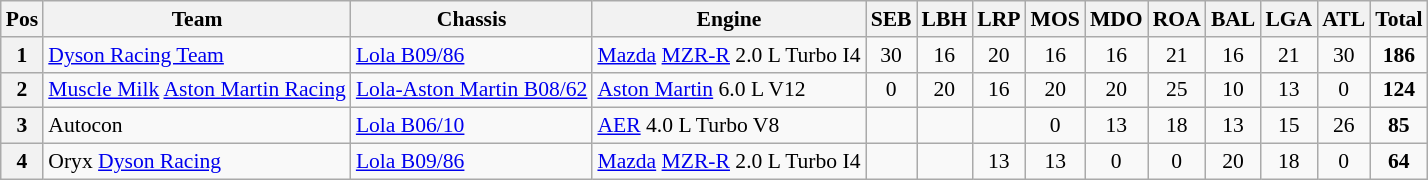<table class="wikitable" style="font-size: 90%; text-align:center;">
<tr>
<th>Pos</th>
<th>Team</th>
<th>Chassis</th>
<th>Engine</th>
<th>SEB</th>
<th>LBH</th>
<th>LRP</th>
<th>MOS</th>
<th>MDO</th>
<th>ROA</th>
<th>BAL</th>
<th>LGA</th>
<th>ATL</th>
<th>Total</th>
</tr>
<tr>
<th>1</th>
<td align=left> <a href='#'>Dyson Racing Team</a></td>
<td align=left><a href='#'>Lola B09/86</a></td>
<td align=left><a href='#'>Mazda</a> <a href='#'>MZR-R</a> 2.0 L Turbo I4</td>
<td>30</td>
<td>16</td>
<td>20</td>
<td>16</td>
<td>16</td>
<td>21</td>
<td>16</td>
<td>21</td>
<td>30</td>
<td><strong>186</strong></td>
</tr>
<tr>
<th>2</th>
<td align=left> <a href='#'>Muscle Milk</a> <a href='#'>Aston Martin Racing</a></td>
<td align=left><a href='#'>Lola-Aston Martin B08/62</a></td>
<td align=left><a href='#'>Aston Martin</a> 6.0 L V12</td>
<td>0</td>
<td>20</td>
<td>16</td>
<td>20</td>
<td>20</td>
<td>25</td>
<td>10</td>
<td>13</td>
<td>0</td>
<td><strong>124</strong></td>
</tr>
<tr>
<th>3</th>
<td align=left> Autocon</td>
<td align=left><a href='#'>Lola B06/10</a></td>
<td align=left><a href='#'>AER</a> 4.0 L Turbo V8</td>
<td></td>
<td></td>
<td></td>
<td>0</td>
<td>13</td>
<td>18</td>
<td>13</td>
<td>15</td>
<td>26</td>
<td><strong>85</strong></td>
</tr>
<tr>
<th>4</th>
<td align=left> Oryx <a href='#'>Dyson Racing</a></td>
<td align=left><a href='#'>Lola B09/86</a></td>
<td align=left><a href='#'>Mazda</a> <a href='#'>MZR-R</a> 2.0 L Turbo I4</td>
<td></td>
<td></td>
<td>13</td>
<td>13</td>
<td>0</td>
<td>0</td>
<td>20</td>
<td>18</td>
<td>0</td>
<td><strong>64</strong></td>
</tr>
</table>
